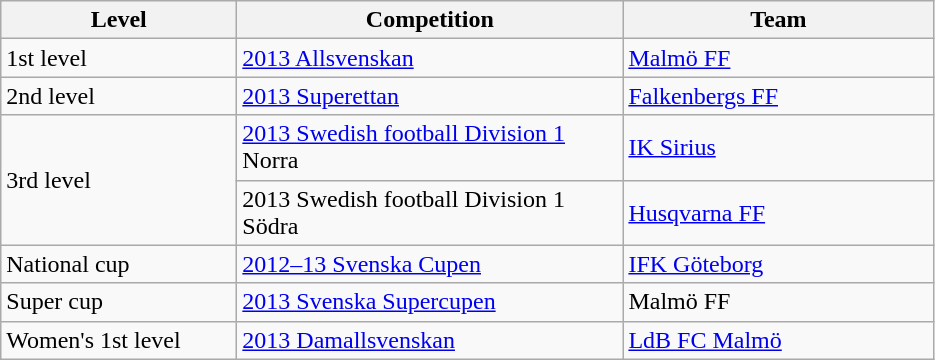<table class="wikitable" style="text-align: left;">
<tr>
<th style="width: 150px;">Level</th>
<th style="width: 250px;">Competition</th>
<th style="width: 200px;">Team</th>
</tr>
<tr>
<td>1st level</td>
<td><a href='#'>2013 Allsvenskan</a></td>
<td><a href='#'>Malmö FF</a></td>
</tr>
<tr>
<td>2nd level</td>
<td><a href='#'>2013 Superettan</a></td>
<td><a href='#'>Falkenbergs FF</a></td>
</tr>
<tr>
<td rowspan="2">3rd level</td>
<td><a href='#'>2013 Swedish football Division 1</a> Norra</td>
<td><a href='#'>IK Sirius</a></td>
</tr>
<tr>
<td>2013 Swedish football Division 1 Södra</td>
<td><a href='#'>Husqvarna FF</a></td>
</tr>
<tr>
<td>National cup</td>
<td><a href='#'>2012–13 Svenska Cupen</a></td>
<td><a href='#'>IFK Göteborg</a></td>
</tr>
<tr>
<td>Super cup</td>
<td><a href='#'>2013 Svenska Supercupen</a></td>
<td>Malmö FF</td>
</tr>
<tr>
<td>Women's 1st level</td>
<td><a href='#'>2013 Damallsvenskan</a></td>
<td><a href='#'>LdB FC Malmö</a></td>
</tr>
</table>
